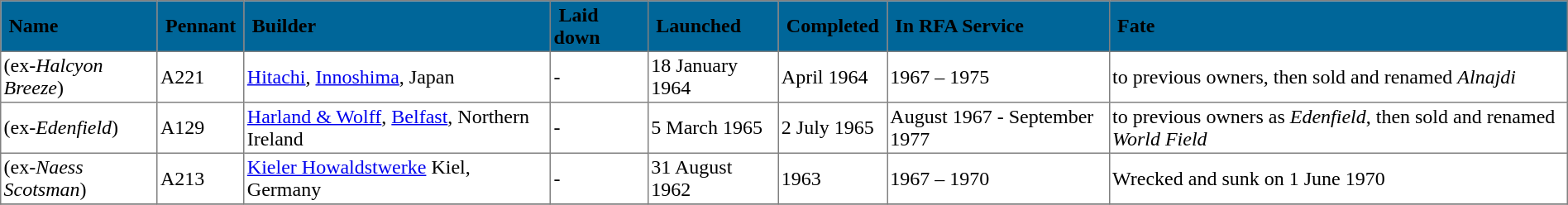<table class="toccolours" align="center" border="1" cellspacing="1" cellpadding="2" style="border-collapse: collapse;">
<tr ---- style="background:#006699;">
<td><strong><span> Name </span></strong></td>
<td><strong><span> Pennant </span></strong></td>
<td><strong><span> Builder </span></strong></td>
<td><strong><span> Laid down </span></strong></td>
<td><strong><span> Launched </span></strong></td>
<td><strong><span> Completed </span></strong></td>
<td><strong><span> In RFA Service </span></strong></td>
<td><strong><span> Fate </span></strong></td>
</tr>
<tr>
<td> (ex-<em>Halcyon Breeze</em>)</td>
<td>A221</td>
<td><a href='#'>Hitachi</a>, <a href='#'>Innoshima</a>, Japan</td>
<td>-</td>
<td>18 January 1964</td>
<td>April 1964</td>
<td>1967 – 1975</td>
<td>to previous owners, then sold and renamed <em>Alnajdi</em></td>
</tr>
<tr>
<td> (ex-<em>Edenfield</em>)</td>
<td>A129</td>
<td><a href='#'>Harland & Wolff</a>, <a href='#'>Belfast</a>, Northern Ireland</td>
<td>-</td>
<td>5 March 1965</td>
<td>2 July 1965</td>
<td>August 1967 - September 1977</td>
<td>to previous owners as <em>Edenfield</em>, then sold and renamed <em>World Field</em></td>
</tr>
<tr>
<td> (ex-<em>Naess Scotsman</em>)</td>
<td>A213</td>
<td><a href='#'>Kieler Howaldstwerke</a> Kiel, Germany</td>
<td>-</td>
<td>31 August 1962</td>
<td>1963</td>
<td>1967 – 1970</td>
<td>Wrecked and sunk on 1 June 1970</td>
</tr>
<tr>
</tr>
</table>
